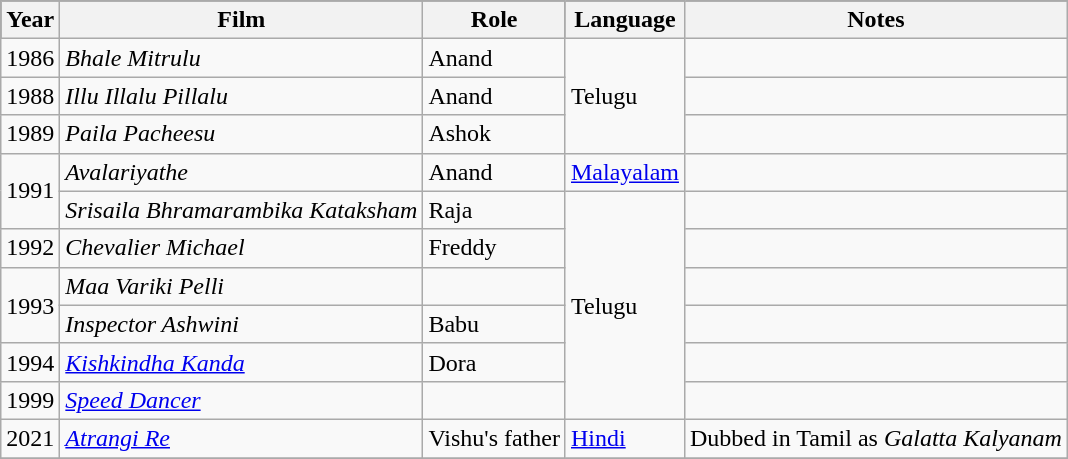<table class="wikitable sortable">
<tr style="background:#000;">
<th>Year</th>
<th>Film</th>
<th>Role</th>
<th>Language</th>
<th>Notes</th>
</tr>
<tr>
<td>1986</td>
<td><em>Bhale Mitrulu</em></td>
<td>Anand</td>
<td rowspan="3">Telugu</td>
<td></td>
</tr>
<tr>
<td>1988</td>
<td><em>Illu Illalu Pillalu</em></td>
<td>Anand</td>
<td></td>
</tr>
<tr>
<td>1989</td>
<td><em>Paila Pacheesu</em></td>
<td>Ashok</td>
<td></td>
</tr>
<tr>
<td rowspan="2">1991</td>
<td><em>Avalariyathe</em></td>
<td>Anand</td>
<td><a href='#'>Malayalam</a></td>
<td></td>
</tr>
<tr>
<td><em>Srisaila Bhramarambika Kataksham</em></td>
<td>Raja</td>
<td rowspan="6">Telugu</td>
<td></td>
</tr>
<tr>
<td>1992</td>
<td><em>Chevalier Michael</em></td>
<td>Freddy</td>
<td></td>
</tr>
<tr>
<td rowspan="2">1993</td>
<td><em>Maa Variki Pelli</em></td>
<td></td>
<td></td>
</tr>
<tr>
<td><em>Inspector Ashwini</em></td>
<td>Babu</td>
<td></td>
</tr>
<tr>
<td>1994</td>
<td><a href='#'><em>Kishkindha Kanda</em></a></td>
<td>Dora</td>
<td></td>
</tr>
<tr>
<td>1999</td>
<td><em><a href='#'>Speed Dancer</a></em></td>
<td></td>
<td></td>
</tr>
<tr>
<td>2021</td>
<td><em><a href='#'>Atrangi Re</a></em></td>
<td>Vishu's father</td>
<td><a href='#'>Hindi</a></td>
<td>Dubbed in Tamil as <em>Galatta Kalyanam</em></td>
</tr>
<tr>
</tr>
</table>
